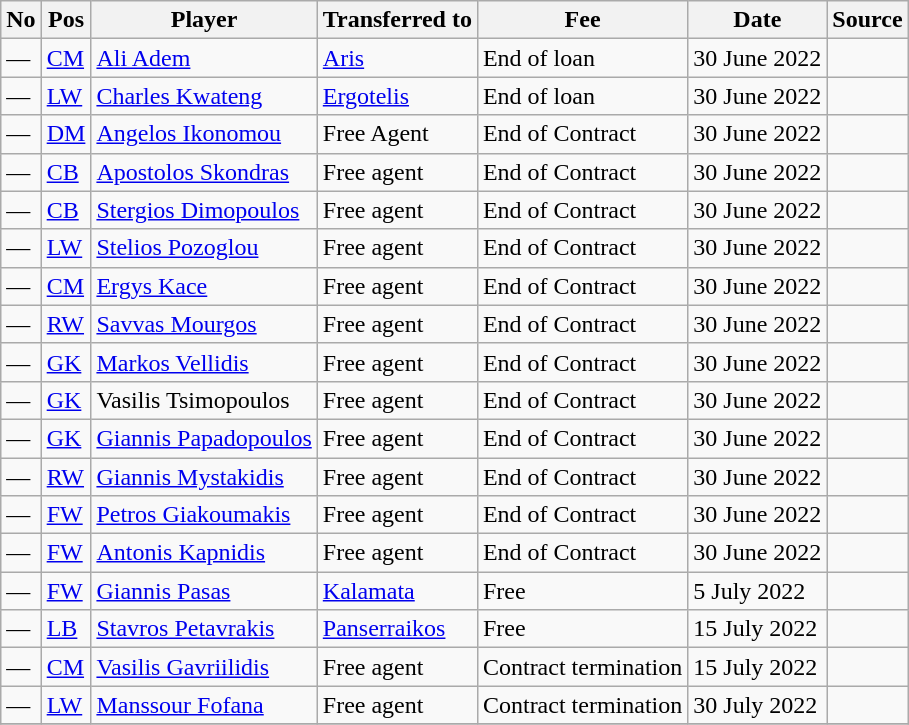<table class="wikitable">
<tr>
<th>No</th>
<th>Pos</th>
<th>Player</th>
<th>Transferred to</th>
<th>Fee</th>
<th>Date</th>
<th>Source</th>
</tr>
<tr>
<td>—</td>
<td><a href='#'>CM</a></td>
<td><a href='#'>Ali Adem</a></td>
<td><a href='#'>Aris</a></td>
<td>End of loan</td>
<td>30 June 2022</td>
<td></td>
</tr>
<tr>
<td>—</td>
<td><a href='#'>LW</a></td>
<td><a href='#'>Charles Kwateng</a></td>
<td><a href='#'>Ergotelis</a></td>
<td>End of loan</td>
<td>30 June 2022</td>
<td></td>
</tr>
<tr>
<td>—</td>
<td><a href='#'>DM</a></td>
<td><a href='#'>Angelos Ikonomou</a></td>
<td>Free Agent</td>
<td>End of Contract</td>
<td>30 June 2022</td>
<td></td>
</tr>
<tr>
<td>—</td>
<td><a href='#'>CB</a></td>
<td><a href='#'>Apostolos Skondras</a></td>
<td>Free agent</td>
<td>End of Contract</td>
<td>30 June 2022</td>
<td></td>
</tr>
<tr>
<td>—</td>
<td><a href='#'>CB</a></td>
<td><a href='#'>Stergios Dimopoulos</a></td>
<td>Free agent</td>
<td>End of Contract</td>
<td>30 June 2022</td>
<td></td>
</tr>
<tr>
<td>—</td>
<td><a href='#'>LW</a></td>
<td><a href='#'>Stelios Pozoglou</a></td>
<td>Free agent</td>
<td>End of Contract</td>
<td>30 June 2022</td>
<td></td>
</tr>
<tr>
<td>—</td>
<td><a href='#'>CM</a></td>
<td><a href='#'>Ergys Kace</a></td>
<td>Free agent</td>
<td>End of Contract</td>
<td>30 June 2022</td>
<td></td>
</tr>
<tr>
<td>—</td>
<td><a href='#'>RW</a></td>
<td><a href='#'>Savvas Mourgos</a></td>
<td>Free agent</td>
<td>End of Contract</td>
<td>30 June 2022</td>
<td></td>
</tr>
<tr>
<td>—</td>
<td><a href='#'>GK</a></td>
<td><a href='#'>Markos Vellidis</a></td>
<td>Free agent</td>
<td>End of Contract</td>
<td>30 June 2022</td>
<td></td>
</tr>
<tr>
<td>—</td>
<td><a href='#'>GK</a></td>
<td>Vasilis Tsimopoulos</td>
<td>Free agent</td>
<td>End of Contract</td>
<td>30 June 2022</td>
<td></td>
</tr>
<tr>
<td>—</td>
<td><a href='#'>GK</a></td>
<td><a href='#'>Giannis Papadopoulos</a></td>
<td>Free agent</td>
<td>End of Contract</td>
<td>30 June 2022</td>
<td></td>
</tr>
<tr>
<td>—</td>
<td><a href='#'>RW</a></td>
<td><a href='#'>Giannis Mystakidis</a></td>
<td>Free agent</td>
<td>End of Contract</td>
<td>30 June 2022</td>
<td></td>
</tr>
<tr>
<td>—</td>
<td><a href='#'>FW</a></td>
<td><a href='#'>Petros Giakoumakis</a></td>
<td>Free agent</td>
<td>End of Contract</td>
<td>30 June 2022</td>
<td></td>
</tr>
<tr>
<td>—</td>
<td><a href='#'>FW</a></td>
<td><a href='#'>Antonis Kapnidis</a></td>
<td>Free agent</td>
<td>End of Contract</td>
<td>30 June 2022</td>
<td></td>
</tr>
<tr>
<td>—</td>
<td><a href='#'>FW</a></td>
<td><a href='#'>Giannis Pasas</a></td>
<td><a href='#'>Kalamata</a></td>
<td>Free</td>
<td>5 July 2022</td>
<td></td>
</tr>
<tr>
<td>—</td>
<td><a href='#'>LB</a></td>
<td><a href='#'>Stavros Petavrakis</a></td>
<td><a href='#'>Panserraikos</a></td>
<td>Free</td>
<td>15 July 2022</td>
<td></td>
</tr>
<tr>
<td>—</td>
<td><a href='#'>CM</a></td>
<td><a href='#'>Vasilis Gavriilidis</a></td>
<td>Free agent</td>
<td>Contract termination</td>
<td>15 July 2022</td>
<td></td>
</tr>
<tr>
<td>—</td>
<td><a href='#'>LW</a></td>
<td><a href='#'>Manssour Fofana</a></td>
<td>Free agent</td>
<td>Contract termination</td>
<td>30 July 2022</td>
<td></td>
</tr>
<tr>
</tr>
</table>
